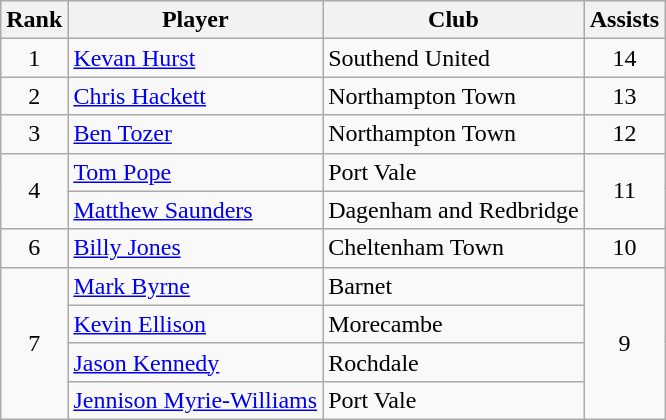<table class="wikitable" style="text-align:center">
<tr>
<th>Rank</th>
<th>Player</th>
<th>Club</th>
<th>Assists</th>
</tr>
<tr>
<td>1</td>
<td align="left"><a href='#'>Kevan Hurst</a></td>
<td align="left">Southend United</td>
<td>14</td>
</tr>
<tr>
<td>2</td>
<td align="left"><a href='#'>Chris Hackett</a></td>
<td align="left">Northampton Town</td>
<td>13</td>
</tr>
<tr>
<td>3</td>
<td align="left"><a href='#'>Ben Tozer</a></td>
<td align="left">Northampton Town</td>
<td>12</td>
</tr>
<tr>
<td rowspan=2>4</td>
<td align="left"><a href='#'>Tom Pope</a></td>
<td align="left">Port Vale</td>
<td rowspan=2>11</td>
</tr>
<tr>
<td align="left"><a href='#'>Matthew Saunders</a></td>
<td align="left">Dagenham and Redbridge</td>
</tr>
<tr>
<td>6</td>
<td align="left"><a href='#'>Billy Jones</a></td>
<td align="left">Cheltenham Town</td>
<td>10</td>
</tr>
<tr>
<td rowspan=4>7</td>
<td align="left"><a href='#'>Mark Byrne</a></td>
<td align="left">Barnet</td>
<td rowspan=4>9</td>
</tr>
<tr>
<td align="left"><a href='#'>Kevin Ellison</a></td>
<td align="left">Morecambe</td>
</tr>
<tr>
<td align="left"><a href='#'>Jason Kennedy</a></td>
<td align="left">Rochdale</td>
</tr>
<tr>
<td align="left"><a href='#'>Jennison Myrie-Williams</a></td>
<td align="left">Port Vale</td>
</tr>
</table>
